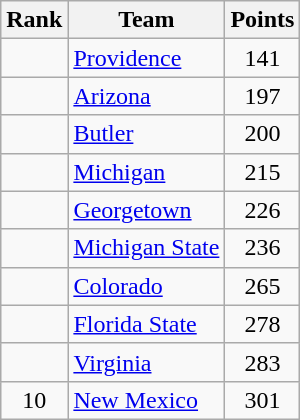<table class="wikitable sortable" style="text-align:center">
<tr>
<th>Rank</th>
<th>Team</th>
<th>Points</th>
</tr>
<tr>
<td></td>
<td align=left><a href='#'>Providence</a></td>
<td>141</td>
</tr>
<tr>
<td></td>
<td align=left><a href='#'>Arizona</a></td>
<td>197</td>
</tr>
<tr>
<td></td>
<td align=left><a href='#'>Butler</a></td>
<td>200</td>
</tr>
<tr>
<td></td>
<td align=left><a href='#'>Michigan</a></td>
<td>215</td>
</tr>
<tr>
<td></td>
<td align=left><a href='#'>Georgetown</a></td>
<td>226</td>
</tr>
<tr>
<td></td>
<td align=left><a href='#'>Michigan State</a></td>
<td>236</td>
</tr>
<tr>
<td></td>
<td align=left><a href='#'>Colorado</a></td>
<td>265</td>
</tr>
<tr>
<td></td>
<td align=left><a href='#'>Florida State</a></td>
<td>278</td>
</tr>
<tr>
<td></td>
<td align=left><a href='#'>Virginia</a></td>
<td>283</td>
</tr>
<tr>
<td>10</td>
<td align=left><a href='#'>New Mexico</a></td>
<td>301</td>
</tr>
</table>
